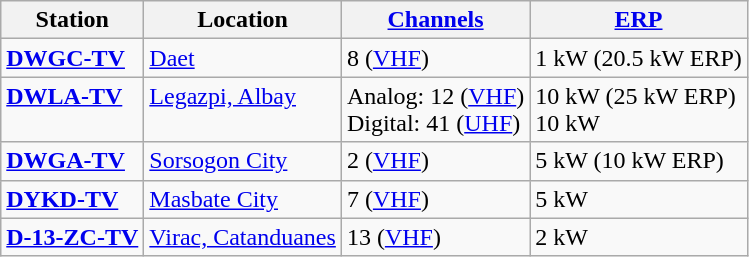<table class="wikitable">
<tr>
<th>Station</th>
<th>Location</th>
<th><a href='#'>Channels</a></th>
<th><a href='#'>ERP</a></th>
</tr>
<tr style="vertical-align: top; text-align: left;">
<td><strong><a href='#'>DWGC-TV</a></strong></td>
<td><a href='#'>Daet</a></td>
<td>8 (<a href='#'>VHF</a>)</td>
<td>1 kW (20.5 kW ERP)</td>
</tr>
<tr style="vertical-align: top; text-align: left;">
<td><strong><a href='#'>DWLA-TV</a></strong></td>
<td><a href='#'>Legazpi, Albay</a></td>
<td>Analog: 12 (<a href='#'>VHF</a>)<br>Digital: 41 (<a href='#'>UHF</a>)</td>
<td>10 kW (25 kW ERP)<br>10 kW</td>
</tr>
<tr style="vertical-align: top; text-align: left;">
<td><strong><a href='#'>DWGA-TV</a></strong></td>
<td><a href='#'>Sorsogon City</a></td>
<td>2 (<a href='#'>VHF</a>)</td>
<td>5 kW (10 kW ERP)</td>
</tr>
<tr style="vertical-align: top; text-align: left;">
<td><strong><a href='#'>DYKD-TV</a></strong></td>
<td><a href='#'>Masbate City</a></td>
<td>7 (<a href='#'>VHF</a>)</td>
<td>5 kW</td>
</tr>
<tr style="vertical-align: top; text-align: left;">
<td><strong><a href='#'>D-13-ZC-TV</a></strong></td>
<td><a href='#'>Virac, Catanduanes</a></td>
<td>13 (<a href='#'>VHF</a>)</td>
<td>2 kW</td>
</tr>
</table>
